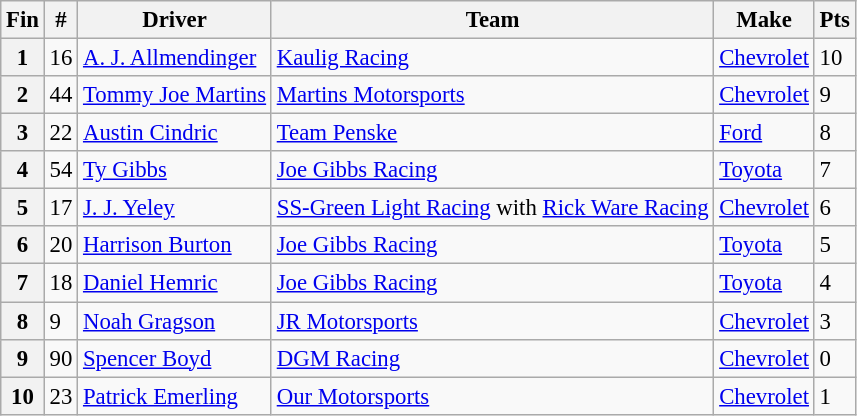<table class="wikitable" style="font-size: 95%;">
<tr>
<th>Fin</th>
<th>#</th>
<th>Driver</th>
<th>Team</th>
<th>Make</th>
<th>Pts</th>
</tr>
<tr>
<th>1</th>
<td>16</td>
<td><a href='#'>A. J. Allmendinger</a></td>
<td><a href='#'>Kaulig Racing</a></td>
<td><a href='#'>Chevrolet</a></td>
<td>10</td>
</tr>
<tr>
<th>2</th>
<td>44</td>
<td><a href='#'>Tommy Joe Martins</a></td>
<td><a href='#'>Martins Motorsports</a></td>
<td><a href='#'>Chevrolet</a></td>
<td>9</td>
</tr>
<tr>
<th>3</th>
<td>22</td>
<td><a href='#'>Austin Cindric</a></td>
<td><a href='#'>Team Penske</a></td>
<td><a href='#'>Ford</a></td>
<td>8</td>
</tr>
<tr>
<th>4</th>
<td>54</td>
<td><a href='#'>Ty Gibbs</a></td>
<td><a href='#'>Joe Gibbs Racing</a></td>
<td><a href='#'>Toyota</a></td>
<td>7</td>
</tr>
<tr>
<th>5</th>
<td>17</td>
<td><a href='#'>J. J. Yeley</a></td>
<td><a href='#'>SS-Green Light Racing</a> with <a href='#'>Rick Ware Racing</a></td>
<td><a href='#'>Chevrolet</a></td>
<td>6</td>
</tr>
<tr>
<th>6</th>
<td>20</td>
<td><a href='#'>Harrison Burton</a></td>
<td><a href='#'>Joe Gibbs Racing</a></td>
<td><a href='#'>Toyota</a></td>
<td>5</td>
</tr>
<tr>
<th>7</th>
<td>18</td>
<td><a href='#'>Daniel Hemric</a></td>
<td><a href='#'>Joe Gibbs Racing</a></td>
<td><a href='#'>Toyota</a></td>
<td>4</td>
</tr>
<tr>
<th>8</th>
<td>9</td>
<td><a href='#'>Noah Gragson</a></td>
<td><a href='#'>JR Motorsports</a></td>
<td><a href='#'>Chevrolet</a></td>
<td>3</td>
</tr>
<tr>
<th>9</th>
<td>90</td>
<td><a href='#'>Spencer Boyd</a></td>
<td><a href='#'>DGM Racing</a></td>
<td><a href='#'>Chevrolet</a></td>
<td>0</td>
</tr>
<tr>
<th>10</th>
<td>23</td>
<td><a href='#'>Patrick Emerling</a></td>
<td><a href='#'>Our Motorsports</a></td>
<td><a href='#'>Chevrolet</a></td>
<td>1</td>
</tr>
</table>
